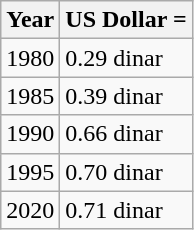<table class="wikitable">
<tr>
<th>Year</th>
<th>US Dollar =</th>
</tr>
<tr>
<td>1980</td>
<td>0.29 dinar</td>
</tr>
<tr>
<td>1985</td>
<td>0.39 dinar</td>
</tr>
<tr>
<td>1990</td>
<td>0.66 dinar</td>
</tr>
<tr>
<td>1995</td>
<td>0.70 dinar</td>
</tr>
<tr>
<td>2020</td>
<td>0.71 dinar</td>
</tr>
</table>
